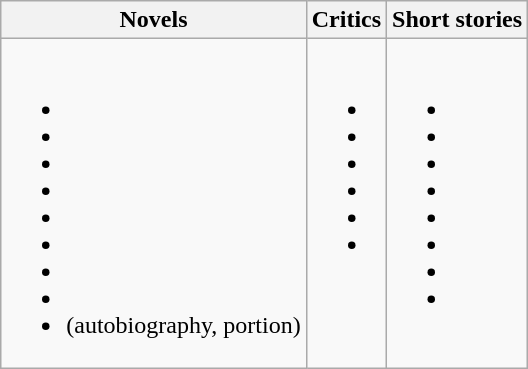<table class="wikitable" align="center" border="1" cellspacing="5">
<tr align=center>
<th>Novels</th>
<th>Critics</th>
<th>Short stories</th>
</tr>
<tr>
<td valign="top"><br><ul><li></li><li></li><li> </li><li></li><li></li><li> </li><li></li><li> </li><li><em></em> (autobiography, portion)</li></ul></td>
<td valign="top"><br><ul><li></li><li></li><li></li><li></li><li></li><li></li></ul></td>
<td valign="top"><br><ul><li></li><li></li><li></li><li></li><li></li><li></li><li></li><li></li></ul></td>
</tr>
</table>
